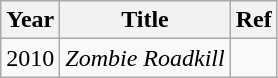<table class="wikitable sortable static-row-numbers">
<tr>
<th>Year</th>
<th>Title</th>
<th>Ref</th>
</tr>
<tr>
<td style="white-space: nowrap; text-align:center">2010</td>
<td><em>Zombie Roadkill</em></td>
<td></td>
</tr>
</table>
